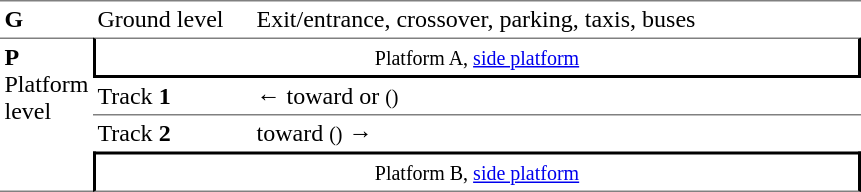<table border=0 cellspacing=0 cellpadding=3>
<tr>
<td style="border-top:solid 1px gray;" width=50><strong>G</strong></td>
<td style="border-top:solid 1px gray;" width=100>Ground level</td>
<td style="border-top:solid 1px gray;" width=400>Exit/entrance, crossover, parking, taxis, buses</td>
</tr>
<tr>
<td style="border-top:solid 1px gray;border-bottom:solid 1px gray;" rowspan=4 valign=top><strong>P</strong><br>Platform level</td>
<td style="border-top:solid 1px gray;border-right:solid 2px black;border-left:solid 2px black;border-bottom:solid 2px black;text-align:center;" colspan=2><small>Platform A, <a href='#'>side platform</a></small> </td>
</tr>
<tr>
<td style="border-bottom:solid 1px gray;">Track <strong>1</strong></td>
<td style="border-bottom:solid 1px gray;">←  toward  or  <small>()</small></td>
</tr>
<tr>
<td>Track <strong>2</strong></td>
<td>  toward  <small>()</small> →</td>
</tr>
<tr>
<td style="border-bottom:solid 1px gray;border-top:solid 2px black;border-right:solid 2px black;border-left:solid 2px black;text-align:center;" colspan=2><small>Platform B, <a href='#'>side platform</a></small> </td>
</tr>
</table>
